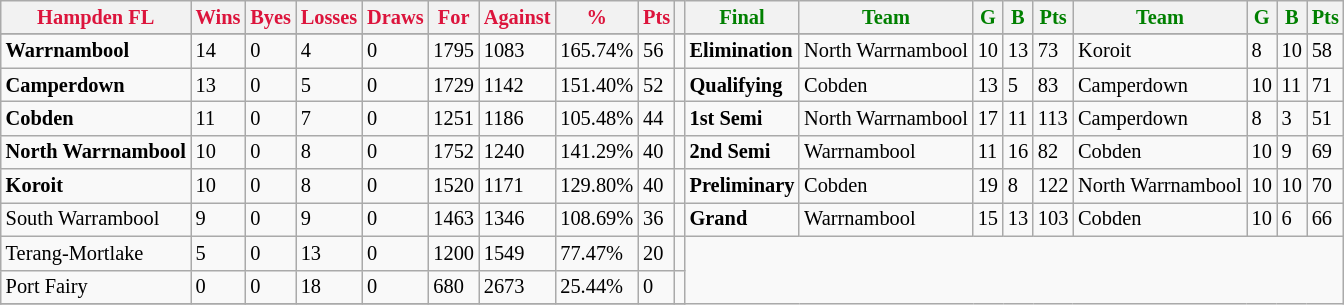<table style="font-size: 85%; text-align: left;" class="wikitable">
<tr>
<th style="color:crimson">Hampden FL</th>
<th style="color:crimson">Wins</th>
<th style="color:crimson">Byes</th>
<th style="color:crimson">Losses</th>
<th style="color:crimson">Draws</th>
<th style="color:crimson">For</th>
<th style="color:crimson">Against</th>
<th style="color:crimson">%</th>
<th style="color:crimson">Pts</th>
<th></th>
<th style="color:green">Final</th>
<th style="color:green">Team</th>
<th style="color:green">G</th>
<th style="color:green">B</th>
<th style="color:green">Pts</th>
<th style="color:green">Team</th>
<th style="color:green">G</th>
<th style="color:green">B</th>
<th style="color:green">Pts</th>
</tr>
<tr>
</tr>
<tr>
</tr>
<tr>
<td><strong>	Warrnambool	</strong></td>
<td>14</td>
<td>0</td>
<td>4</td>
<td>0</td>
<td>1795</td>
<td>1083</td>
<td>165.74%</td>
<td>56</td>
<td></td>
<td><strong>Elimination</strong></td>
<td>North Warrnambool</td>
<td>10</td>
<td>13</td>
<td>73</td>
<td>Koroit</td>
<td>8</td>
<td>10</td>
<td>58</td>
</tr>
<tr>
<td><strong>	Camperdown	</strong></td>
<td>13</td>
<td>0</td>
<td>5</td>
<td>0</td>
<td>1729</td>
<td>1142</td>
<td>151.40%</td>
<td>52</td>
<td></td>
<td><strong>Qualifying</strong></td>
<td>Cobden</td>
<td>13</td>
<td>5</td>
<td>83</td>
<td>Camperdown</td>
<td>10</td>
<td>11</td>
<td>71</td>
</tr>
<tr>
<td><strong>	Cobden	</strong></td>
<td>11</td>
<td>0</td>
<td>7</td>
<td>0</td>
<td>1251</td>
<td>1186</td>
<td>105.48%</td>
<td>44</td>
<td></td>
<td><strong>1st Semi</strong></td>
<td>North Warrnambool</td>
<td>17</td>
<td>11</td>
<td>113</td>
<td>Camperdown</td>
<td>8</td>
<td>3</td>
<td>51</td>
</tr>
<tr>
<td><strong>	North Warrnambool	</strong></td>
<td>10</td>
<td>0</td>
<td>8</td>
<td>0</td>
<td>1752</td>
<td>1240</td>
<td>141.29%</td>
<td>40</td>
<td></td>
<td><strong>2nd Semi</strong></td>
<td>Warrnambool</td>
<td>11</td>
<td>16</td>
<td>82</td>
<td>Cobden</td>
<td>10</td>
<td>9</td>
<td>69</td>
</tr>
<tr ||>
<td><strong>	Koroit	</strong></td>
<td>10</td>
<td>0</td>
<td>8</td>
<td>0</td>
<td>1520</td>
<td>1171</td>
<td>129.80%</td>
<td>40</td>
<td></td>
<td><strong>Preliminary</strong></td>
<td>Cobden</td>
<td>19</td>
<td>8</td>
<td>122</td>
<td>North Warrnambool</td>
<td>10</td>
<td>10</td>
<td>70</td>
</tr>
<tr>
<td>South Warrambool</td>
<td>9</td>
<td>0</td>
<td>9</td>
<td>0</td>
<td>1463</td>
<td>1346</td>
<td>108.69%</td>
<td>36</td>
<td></td>
<td><strong>Grand</strong></td>
<td>Warrnambool</td>
<td>15</td>
<td>13</td>
<td>103</td>
<td>Cobden</td>
<td>10</td>
<td>6</td>
<td>66</td>
</tr>
<tr>
<td>Terang-Mortlake</td>
<td>5</td>
<td>0</td>
<td>13</td>
<td>0</td>
<td>1200</td>
<td>1549</td>
<td>77.47%</td>
<td>20</td>
<td></td>
</tr>
<tr>
<td>Port Fairy</td>
<td>0</td>
<td>0</td>
<td>18</td>
<td>0</td>
<td>680</td>
<td>2673</td>
<td>25.44%</td>
<td>0</td>
<td></td>
</tr>
<tr>
</tr>
</table>
